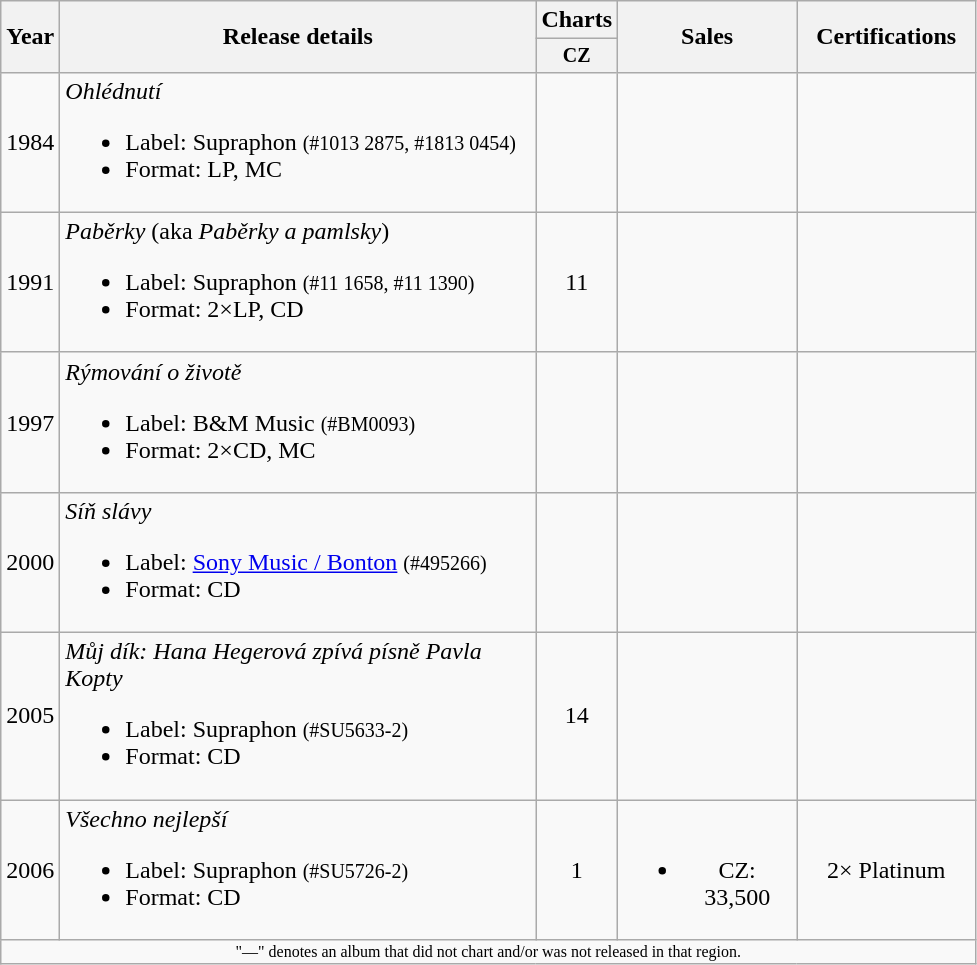<table class="wikitable" style="text-align:center;">
<tr>
<th rowspan="2" width="1">Year</th>
<th rowspan="2" width="310">Release details</th>
<th colspan="1" width="43">Charts</th>
<th rowspan="2" width="112">Sales</th>
<th rowspan="2" width="112">Certifications</th>
</tr>
<tr style="font-size:smaller;">
<th colspan="1" width="43">CZ</th>
</tr>
<tr>
<td>1984</td>
<td align="left"><em>Ohlédnutí</em><br><ul><li>Label: Supraphon <small>(#1013 2875, #1813 0454)</small></li><li>Format: LP, MC</li></ul></td>
<td></td>
<td></td>
<td></td>
</tr>
<tr>
<td>1991</td>
<td align="left"><em>Paběrky</em> (aka <em>Paběrky a pamlsky</em>)<br><ul><li>Label: Supraphon <small>(#11 1658, #11 1390)</small></li><li>Format: 2×LP, CD</li></ul></td>
<td>11</td>
<td></td>
<td></td>
</tr>
<tr>
<td>1997</td>
<td align="left"><em>Rýmování o životě</em><br><ul><li>Label: B&M Music <small>(#BM0093)</small></li><li>Format: 2×CD, MC</li></ul></td>
<td></td>
<td></td>
<td></td>
</tr>
<tr>
<td>2000</td>
<td align="left"><em>Síň slávy</em><br><ul><li>Label: <a href='#'>Sony Music / Bonton</a> <small>(#495266)</small></li><li>Format: CD</li></ul></td>
<td></td>
<td></td>
<td></td>
</tr>
<tr>
<td>2005</td>
<td align="left"><em>Můj dík: Hana Hegerová zpívá písně Pavla Kopty</em><br><ul><li>Label: Supraphon <small>(#SU5633-2)</small></li><li>Format: CD</li></ul></td>
<td>14</td>
<td></td>
<td></td>
</tr>
<tr>
<td>2006</td>
<td align="left"><em>Všechno nejlepší</em><br><ul><li>Label: Supraphon <small>(#SU5726-2)</small></li><li>Format: CD</li></ul></td>
<td>1</td>
<td><br><ul><li>CZ: 33,500</li></ul></td>
<td>2× Platinum</td>
</tr>
<tr>
<td colspan="5" style="font-size: 8pt">"—" denotes an album that did not chart and/or was not released in that region.</td>
</tr>
</table>
